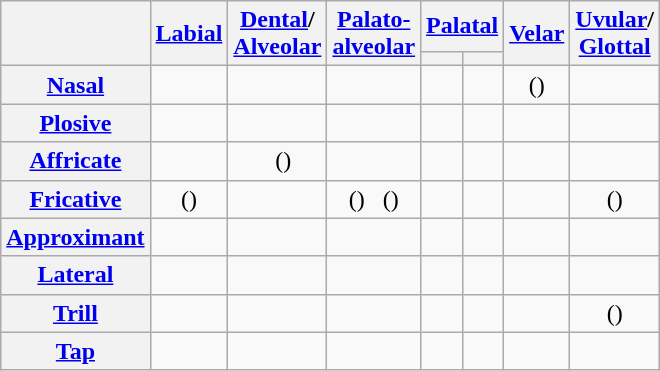<table class="wikitable" style="text-align: center;">
<tr>
<th rowspan="2"></th>
<th rowspan="2"><a href='#'>Labial</a></th>
<th rowspan="2"><a href='#'>Dental</a>/<br><a href='#'>Alveolar</a></th>
<th rowspan="2"><a href='#'>Palato-<br>alveolar</a></th>
<th colspan="2"><a href='#'>Palatal</a></th>
<th rowspan="2"><a href='#'>Velar</a></th>
<th rowspan="2"><a href='#'>Uvular</a>/<br><a href='#'>Glottal</a></th>
</tr>
<tr>
<th></th>
<th></th>
</tr>
<tr>
<th><a href='#'>Nasal</a></th>
<td></td>
<td></td>
<td></td>
<td></td>
<td></td>
<td>()</td>
<td></td>
</tr>
<tr>
<th><a href='#'>Plosive</a></th>
<td>   </td>
<td>   </td>
<td></td>
<td></td>
<td></td>
<td style="text-align: center;" class="nounderline">   </td>
<td></td>
</tr>
<tr>
<th><a href='#'>Affricate</a></th>
<td></td>
<td>   ()</td>
<td>   </td>
<td></td>
<td></td>
<td></td>
<td></td>
</tr>
<tr>
<th><a href='#'>Fricative</a></th>
<td>   ()   </td>
<td>      </td>
<td>()   ()</td>
<td></td>
<td></td>
<td></td>
<td>()</td>
</tr>
<tr>
<th><a href='#'>Approximant</a></th>
<td></td>
<td></td>
<td></td>
<td></td>
<td></td>
<td></td>
<td></td>
</tr>
<tr>
<th><a href='#'>Lateral</a></th>
<td></td>
<td></td>
<td></td>
<td></td>
<td></td>
<td></td>
<td></td>
</tr>
<tr>
<th><a href='#'>Trill</a></th>
<td></td>
<td></td>
<td></td>
<td></td>
<td></td>
<td></td>
<td>()</td>
</tr>
<tr>
<th><a href='#'>Tap</a></th>
<td></td>
<td></td>
<td></td>
<td></td>
<td></td>
<td></td>
<td></td>
</tr>
</table>
